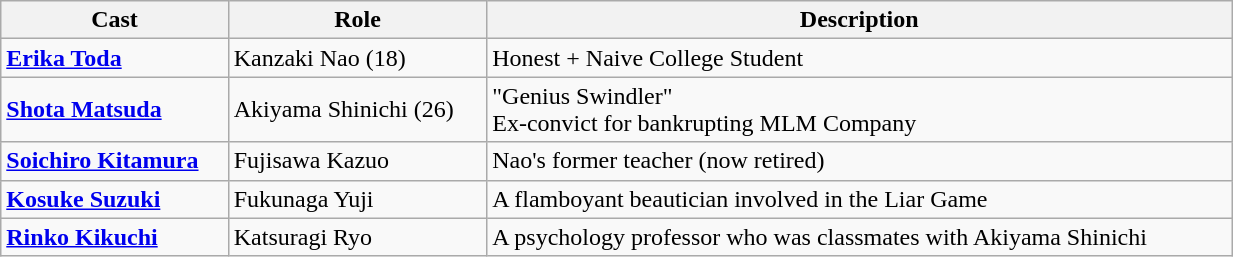<table class="wikitable" width="65%">
<tr>
<th>Cast</th>
<th>Role</th>
<th>Description</th>
</tr>
<tr>
<td><strong><a href='#'>Erika Toda</a></strong></td>
<td>Kanzaki Nao (18)</td>
<td>Honest + Naive College Student</td>
</tr>
<tr>
<td><strong><a href='#'>Shota Matsuda</a></strong></td>
<td>Akiyama Shinichi (26)</td>
<td>"Genius Swindler" <br> Ex-convict for bankrupting MLM Company</td>
</tr>
<tr>
<td><strong><a href='#'>Soichiro Kitamura</a></strong></td>
<td>Fujisawa Kazuo</td>
<td>Nao's former teacher (now retired)</td>
</tr>
<tr>
<td><strong><a href='#'>Kosuke Suzuki</a></strong></td>
<td>Fukunaga Yuji</td>
<td>A flamboyant beautician involved in the Liar Game</td>
</tr>
<tr>
<td><strong><a href='#'>Rinko Kikuchi</a></strong></td>
<td>Katsuragi Ryo</td>
<td>A psychology professor who was classmates with Akiyama Shinichi</td>
</tr>
</table>
